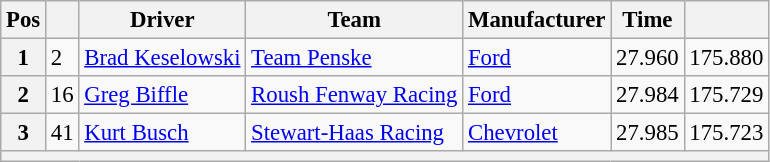<table class="wikitable" style="font-size:95%">
<tr>
<th>Pos</th>
<th></th>
<th>Driver</th>
<th>Team</th>
<th>Manufacturer</th>
<th>Time</th>
<th></th>
</tr>
<tr>
<th>1</th>
<td>2</td>
<td><a href='#'>Brad Keselowski</a></td>
<td><a href='#'>Team Penske</a></td>
<td><a href='#'>Ford</a></td>
<td>27.960</td>
<td>175.880</td>
</tr>
<tr>
<th>2</th>
<td>16</td>
<td><a href='#'>Greg Biffle</a></td>
<td><a href='#'>Roush Fenway Racing</a></td>
<td><a href='#'>Ford</a></td>
<td>27.984</td>
<td>175.729</td>
</tr>
<tr>
<th>3</th>
<td>41</td>
<td><a href='#'>Kurt Busch</a></td>
<td><a href='#'>Stewart-Haas Racing</a></td>
<td><a href='#'>Chevrolet</a></td>
<td>27.985</td>
<td>175.723</td>
</tr>
<tr>
<th colspan="7"></th>
</tr>
</table>
